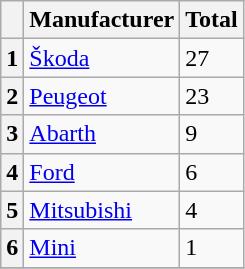<table class="wikitable" style="font-size:100%;">
<tr>
<th></th>
<th>Manufacturer</th>
<th>Total</th>
</tr>
<tr>
<th>1</th>
<td> <a href='#'>Škoda</a></td>
<td>27</td>
</tr>
<tr>
<th>2</th>
<td> <a href='#'>Peugeot</a></td>
<td>23</td>
</tr>
<tr>
<th>3</th>
<td> <a href='#'>Abarth</a></td>
<td>9</td>
</tr>
<tr>
<th>4</th>
<td> <a href='#'>Ford</a></td>
<td>6</td>
</tr>
<tr>
<th>5</th>
<td> <a href='#'>Mitsubishi</a></td>
<td>4</td>
</tr>
<tr>
<th>6</th>
<td> <a href='#'>Mini</a></td>
<td>1</td>
</tr>
<tr>
</tr>
</table>
